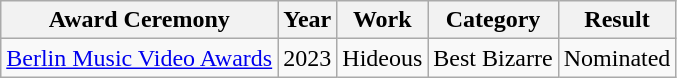<table class="wikitable">
<tr>
<th>Award Ceremony</th>
<th>Year</th>
<th>Work</th>
<th>Category</th>
<th>Result</th>
</tr>
<tr>
<td><a href='#'>Berlin Music Video Awards</a></td>
<td>2023</td>
<td>Hideous</td>
<td>Best Bizarre</td>
<td>Nominated</td>
</tr>
</table>
